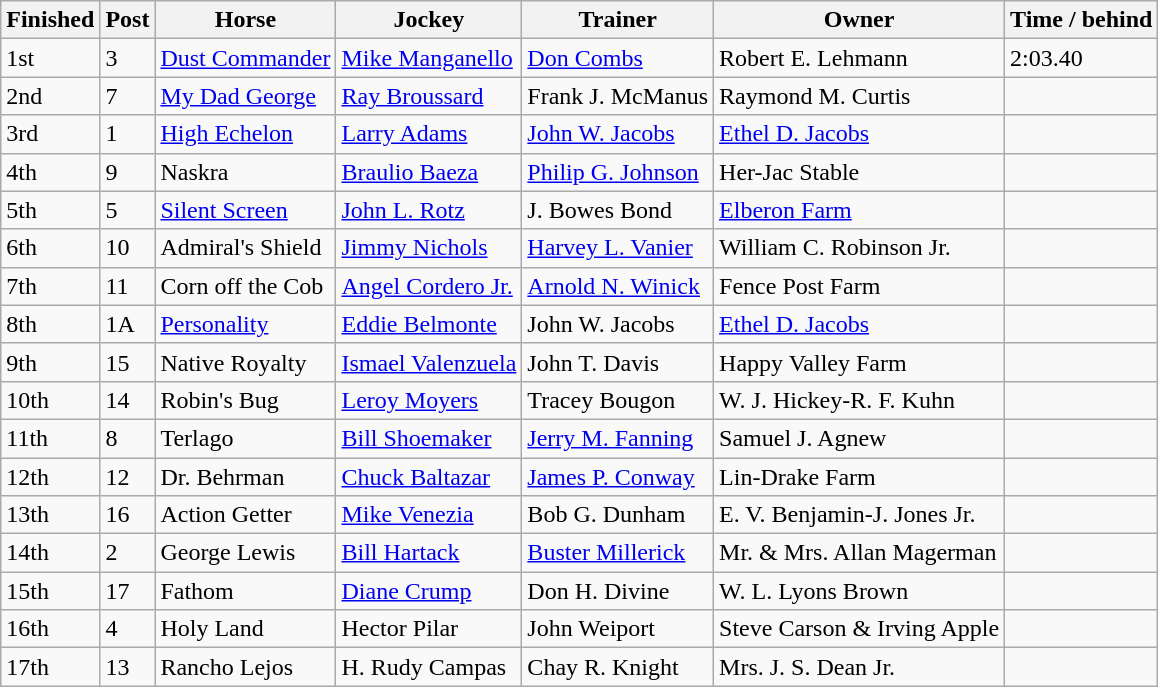<table class="wikitable">
<tr>
<th>Finished</th>
<th>Post</th>
<th>Horse</th>
<th>Jockey</th>
<th>Trainer</th>
<th>Owner</th>
<th>Time / behind</th>
</tr>
<tr>
<td>1st</td>
<td>3</td>
<td><a href='#'>Dust Commander</a></td>
<td><a href='#'>Mike Manganello</a></td>
<td><a href='#'>Don Combs</a></td>
<td>Robert E. Lehmann</td>
<td>2:03.40</td>
</tr>
<tr>
<td>2nd</td>
<td>7</td>
<td><a href='#'>My Dad George</a></td>
<td><a href='#'>Ray Broussard</a></td>
<td>Frank J. McManus</td>
<td>Raymond M. Curtis</td>
<td></td>
</tr>
<tr>
<td>3rd</td>
<td>1</td>
<td><a href='#'>High Echelon</a></td>
<td><a href='#'>Larry Adams</a></td>
<td><a href='#'>John W. Jacobs</a></td>
<td><a href='#'>Ethel D. Jacobs</a></td>
<td></td>
</tr>
<tr>
<td>4th</td>
<td>9</td>
<td>Naskra</td>
<td><a href='#'>Braulio Baeza</a></td>
<td><a href='#'>Philip G. Johnson</a></td>
<td>Her-Jac Stable</td>
<td></td>
</tr>
<tr>
<td>5th</td>
<td>5</td>
<td><a href='#'>Silent Screen</a></td>
<td><a href='#'>John L. Rotz</a></td>
<td>J. Bowes Bond</td>
<td><a href='#'>Elberon Farm</a></td>
<td></td>
</tr>
<tr>
<td>6th</td>
<td>10</td>
<td>Admiral's Shield</td>
<td><a href='#'>Jimmy Nichols</a></td>
<td><a href='#'>Harvey L. Vanier</a></td>
<td>William C. Robinson Jr.</td>
<td></td>
</tr>
<tr>
<td>7th</td>
<td>11</td>
<td>Corn off the Cob</td>
<td><a href='#'>Angel Cordero Jr.</a></td>
<td><a href='#'>Arnold N. Winick</a></td>
<td>Fence Post Farm</td>
<td></td>
</tr>
<tr>
<td>8th</td>
<td>1A</td>
<td><a href='#'>Personality</a></td>
<td><a href='#'>Eddie Belmonte</a></td>
<td>John W. Jacobs</td>
<td><a href='#'>Ethel D. Jacobs</a></td>
<td></td>
</tr>
<tr>
<td>9th</td>
<td>15</td>
<td>Native Royalty</td>
<td><a href='#'>Ismael Valenzuela</a></td>
<td>John T. Davis</td>
<td>Happy Valley Farm</td>
<td></td>
</tr>
<tr>
<td>10th</td>
<td>14</td>
<td>Robin's Bug</td>
<td><a href='#'>Leroy Moyers</a></td>
<td>Tracey Bougon</td>
<td>W. J. Hickey-R. F. Kuhn</td>
<td></td>
</tr>
<tr>
<td>11th</td>
<td>8</td>
<td>Terlago</td>
<td><a href='#'>Bill Shoemaker</a></td>
<td><a href='#'>Jerry M. Fanning</a></td>
<td>Samuel J. Agnew</td>
<td></td>
</tr>
<tr>
<td>12th</td>
<td>12</td>
<td>Dr. Behrman</td>
<td><a href='#'>Chuck Baltazar</a></td>
<td><a href='#'>James P. Conway</a></td>
<td>Lin-Drake Farm</td>
<td></td>
</tr>
<tr>
<td>13th</td>
<td>16</td>
<td>Action Getter</td>
<td><a href='#'>Mike Venezia</a></td>
<td>Bob G. Dunham</td>
<td>E. V. Benjamin-J. Jones Jr.</td>
<td></td>
</tr>
<tr>
<td>14th</td>
<td>2</td>
<td>George Lewis</td>
<td><a href='#'>Bill Hartack</a></td>
<td><a href='#'>Buster Millerick</a></td>
<td>Mr. & Mrs. Allan Magerman</td>
<td></td>
</tr>
<tr>
<td>15th</td>
<td>17</td>
<td>Fathom</td>
<td><a href='#'>Diane Crump</a></td>
<td>Don H. Divine</td>
<td>W. L. Lyons Brown</td>
<td></td>
</tr>
<tr>
<td>16th</td>
<td>4</td>
<td>Holy Land</td>
<td>Hector Pilar</td>
<td>John Weiport</td>
<td>Steve Carson & Irving Apple</td>
<td></td>
</tr>
<tr>
<td>17th</td>
<td>13</td>
<td>Rancho Lejos</td>
<td>H. Rudy Campas</td>
<td>Chay R. Knight</td>
<td>Mrs. J. S. Dean Jr.</td>
<td></td>
</tr>
</table>
